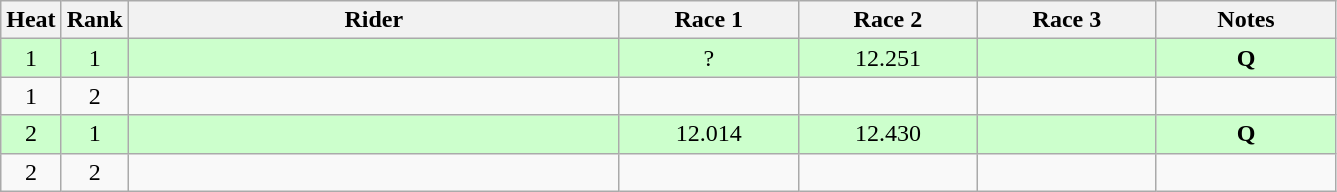<table class="wikitable sortable" style="text-align:center;">
<tr>
<th>Heat</th>
<th>Rank</th>
<th style="width:20em;">Rider</th>
<th style="width:7em;">Race 1</th>
<th style="width:7em;">Race 2</th>
<th style="width:7em;">Race 3</th>
<th style="width:7em;">Notes</th>
</tr>
<tr bgcolor=ccffcc>
<td>1</td>
<td>1</td>
<td align=left></td>
<td>?</td>
<td>12.251</td>
<td></td>
<td><strong>Q</strong></td>
</tr>
<tr>
<td>1</td>
<td>2</td>
<td align=left></td>
<td></td>
<td></td>
<td></td>
<td></td>
</tr>
<tr bgcolor=ccffcc>
<td>2</td>
<td>1</td>
<td align=left></td>
<td>12.014</td>
<td>12.430</td>
<td></td>
<td><strong>Q</strong></td>
</tr>
<tr>
<td>2</td>
<td>2</td>
<td align=left></td>
<td></td>
<td></td>
<td></td>
<td></td>
</tr>
</table>
